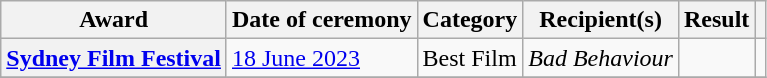<table class="wikitable sortable plainrowheaders">
<tr>
<th scope="col">Award</th>
<th scope="col">Date of ceremony</th>
<th scope="col">Category</th>
<th scope="col">Recipient(s)</th>
<th scope="col">Result</th>
<th scope="col" class="unsortable"></th>
</tr>
<tr>
<th scope="row"><a href='#'>Sydney Film Festival</a></th>
<td><a href='#'>18 June 2023</a></td>
<td>Best Film</td>
<td><em>Bad Behaviour</em></td>
<td></td>
<td style="text-align:center;"></td>
</tr>
<tr>
</tr>
</table>
